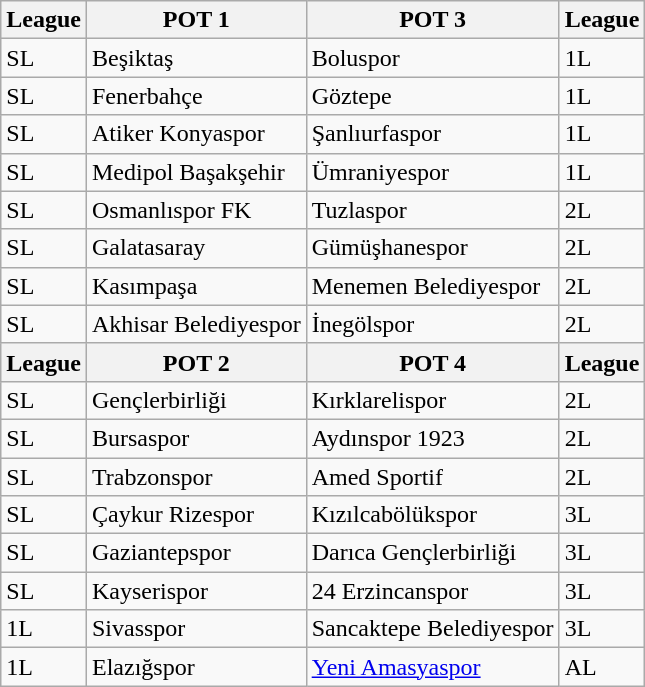<table class="wikitable">
<tr>
<th>League</th>
<th>POT 1</th>
<th>POT 3</th>
<th>League</th>
</tr>
<tr>
<td>SL</td>
<td>Beşiktaş</td>
<td>Boluspor</td>
<td>1L</td>
</tr>
<tr>
<td>SL</td>
<td>Fenerbahçe</td>
<td>Göztepe</td>
<td>1L</td>
</tr>
<tr>
<td>SL</td>
<td>Atiker Konyaspor</td>
<td>Şanlıurfaspor</td>
<td>1L</td>
</tr>
<tr>
<td>SL</td>
<td>Medipol Başakşehir</td>
<td>Ümraniyespor</td>
<td>1L</td>
</tr>
<tr>
<td>SL</td>
<td>Osmanlıspor FK</td>
<td>Tuzlaspor</td>
<td>2L</td>
</tr>
<tr>
<td>SL</td>
<td>Galatasaray</td>
<td>Gümüşhanespor</td>
<td>2L</td>
</tr>
<tr>
<td>SL</td>
<td>Kasımpaşa</td>
<td>Menemen Belediyespor</td>
<td>2L</td>
</tr>
<tr>
<td>SL</td>
<td>Akhisar Belediyespor</td>
<td>İnegölspor</td>
<td>2L</td>
</tr>
<tr>
<th>League</th>
<th>POT 2</th>
<th>POT 4</th>
<th>League</th>
</tr>
<tr>
<td>SL</td>
<td>Gençlerbirliği</td>
<td>Kırklarelispor</td>
<td>2L</td>
</tr>
<tr>
<td>SL</td>
<td>Bursaspor</td>
<td>Aydınspor 1923</td>
<td>2L</td>
</tr>
<tr>
<td>SL</td>
<td>Trabzonspor</td>
<td>Amed Sportif</td>
<td>2L</td>
</tr>
<tr>
<td>SL</td>
<td>Çaykur Rizespor</td>
<td>Kızılcabölükspor</td>
<td>3L</td>
</tr>
<tr>
<td>SL</td>
<td>Gaziantepspor</td>
<td>Darıca Gençlerbirliği</td>
<td>3L</td>
</tr>
<tr>
<td>SL</td>
<td>Kayserispor</td>
<td>24 Erzincanspor</td>
<td>3L</td>
</tr>
<tr>
<td>1L</td>
<td>Sivasspor</td>
<td>Sancaktepe Belediyespor</td>
<td>3L</td>
</tr>
<tr>
<td>1L</td>
<td>Elazığspor</td>
<td><a href='#'>Yeni Amasyaspor</a></td>
<td>AL</td>
</tr>
</table>
